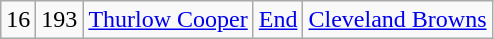<table class="wikitable" style="text-align:center">
<tr>
<td>16</td>
<td>193</td>
<td><a href='#'>Thurlow Cooper</a></td>
<td><a href='#'>End</a></td>
<td><a href='#'>Cleveland Browns</a></td>
</tr>
</table>
